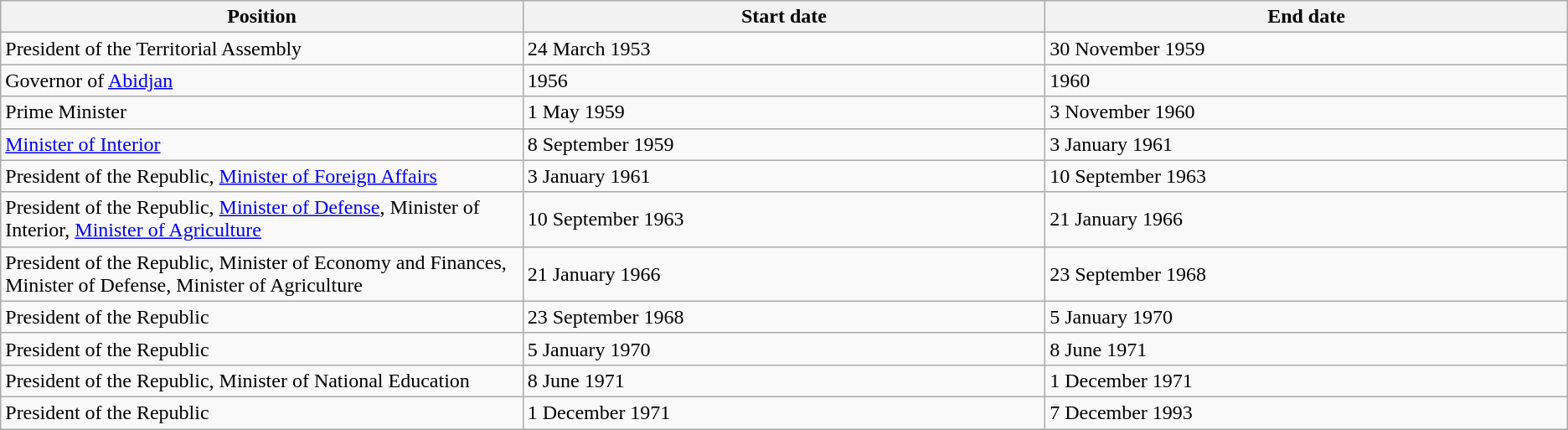<table class="wikitable">
<tr>
<th width=31%>Position</th>
<th width=31%>Start date</th>
<th width=31%>End date</th>
</tr>
<tr>
<td>President of the Territorial Assembly</td>
<td>24 March 1953</td>
<td>30 November 1959</td>
</tr>
<tr>
<td>Governor of <a href='#'>Abidjan</a></td>
<td>1956</td>
<td>1960</td>
</tr>
<tr>
<td>Prime Minister</td>
<td>1 May 1959</td>
<td>3 November 1960</td>
</tr>
<tr>
<td><a href='#'>Minister of Interior</a></td>
<td>8 September 1959</td>
<td>3 January 1961</td>
</tr>
<tr>
<td>President of the Republic, <a href='#'>Minister of Foreign Affairs</a></td>
<td>3 January 1961</td>
<td>10 September 1963</td>
</tr>
<tr>
<td>President of the Republic, <a href='#'>Minister of Defense</a>, Minister of Interior, <a href='#'>Minister of Agriculture</a></td>
<td>10 September 1963</td>
<td>21 January 1966</td>
</tr>
<tr>
<td>President of the Republic, Minister of Economy and Finances, Minister of Defense, Minister of Agriculture</td>
<td>21 January 1966</td>
<td>23 September 1968</td>
</tr>
<tr>
<td>President of the Republic</td>
<td>23 September 1968</td>
<td>5 January 1970</td>
</tr>
<tr>
<td>President of the Republic</td>
<td>5 January 1970</td>
<td>8 June 1971</td>
</tr>
<tr>
<td>President of the Republic, Minister of National Education</td>
<td>8 June 1971</td>
<td>1 December 1971</td>
</tr>
<tr>
<td>President of the Republic</td>
<td>1 December 1971</td>
<td>7 December 1993</td>
</tr>
</table>
